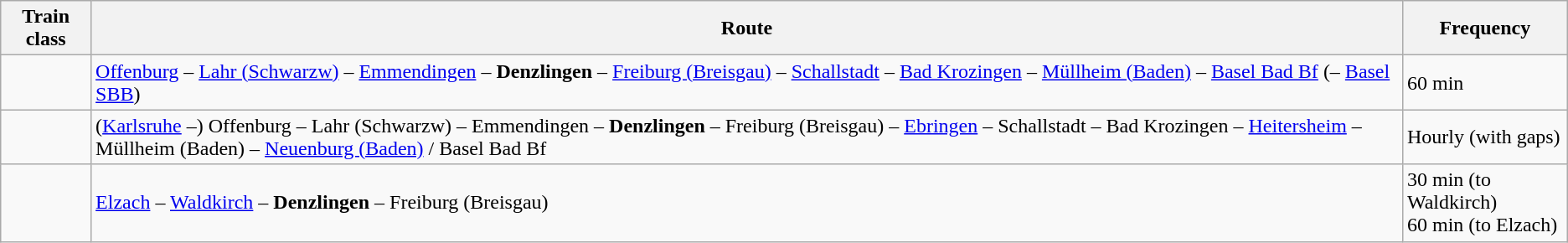<table class="wikitable">
<tr>
<th>Train class</th>
<th>Route</th>
<th>Frequency</th>
</tr>
<tr>
<td></td>
<td><a href='#'>Offenburg</a> – <a href='#'>Lahr (Schwarzw)</a> – <a href='#'>Emmendingen</a> – <strong>Denzlingen</strong> – <a href='#'>Freiburg (Breisgau)</a> – <a href='#'>Schallstadt</a> – <a href='#'>Bad Krozingen</a> – <a href='#'>Müllheim (Baden)</a> – <a href='#'>Basel Bad Bf</a> (– <a href='#'>Basel SBB</a>)</td>
<td>60 min</td>
</tr>
<tr>
<td></td>
<td>(<a href='#'>Karlsruhe</a> –) Offenburg – Lahr (Schwarzw) – Emmendingen – <strong>Denzlingen</strong> – Freiburg (Breisgau) – <a href='#'>Ebringen</a> – Schallstadt – Bad Krozingen – <a href='#'>Heitersheim</a> – Müllheim (Baden) – <a href='#'>Neuenburg (Baden)</a> / Basel Bad Bf</td>
<td>Hourly (with gaps)</td>
</tr>
<tr>
<td></td>
<td><a href='#'>Elzach</a> – <a href='#'>Waldkirch</a> – <strong>Denzlingen</strong> – Freiburg (Breisgau)</td>
<td>30 min (to Waldkirch)<br>60 min (to Elzach)</td>
</tr>
</table>
